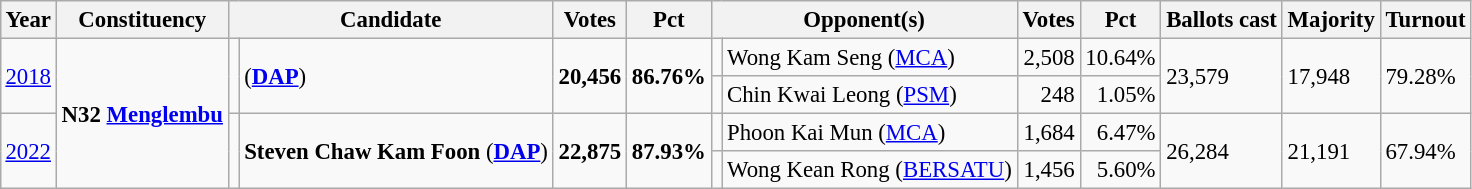<table class="wikitable" style="margin:0.5em ; font-size:95%">
<tr>
<th>Year</th>
<th>Constituency</th>
<th colspan=2>Candidate</th>
<th>Votes</th>
<th>Pct</th>
<th colspan=2>Opponent(s)</th>
<th>Votes</th>
<th>Pct</th>
<th>Ballots cast</th>
<th>Majority</th>
<th>Turnout</th>
</tr>
<tr>
<td rowspan=2><a href='#'>2018</a></td>
<td rowspan=4><strong>N32 <a href='#'>Menglembu</a></strong></td>
<td rowspan=2 ></td>
<td rowspan=2> (<a href='#'><strong>DAP</strong></a>)</td>
<td rowspan=2 style="text-align:right;"><strong>20,456</strong></td>
<td rowspan=2><strong>86.76%</strong></td>
<td></td>
<td>Wong Kam Seng (<a href='#'>MCA</a>)</td>
<td style="text-align:right;">2,508</td>
<td>10.64%</td>
<td rowspan="2">23,579</td>
<td rowspan="2">17,948</td>
<td rowspan="2">79.28%</td>
</tr>
<tr>
<td bgcolor=></td>
<td>Chin Kwai Leong (<a href='#'>PSM</a>)</td>
<td style="text-align:right;">248</td>
<td style="text-align:right;">1.05%</td>
</tr>
<tr>
<td rowspan=2><a href='#'>2022</a></td>
<td rowspan=2 ></td>
<td rowspan=2><strong>Steven Chaw Kam Foon</strong> (<a href='#'><strong>DAP</strong></a>)</td>
<td rowspan=2 style="text-align:right;"><strong>22,875</strong></td>
<td rowspan=2><strong>87.93%</strong></td>
<td></td>
<td>Phoon Kai Mun (<a href='#'>MCA</a>)</td>
<td style="text-align:right;">1,684</td>
<td style="text-align:right;">6.47%</td>
<td rowspan=2>26,284</td>
<td rowspan=2>21,191</td>
<td rowspan=2>67.94%</td>
</tr>
<tr>
<td bgcolor=></td>
<td>Wong Kean Rong (<a href='#'>BERSATU</a>)</td>
<td style="text-align:right;">1,456</td>
<td style="text-align:right;">5.60%</td>
</tr>
</table>
